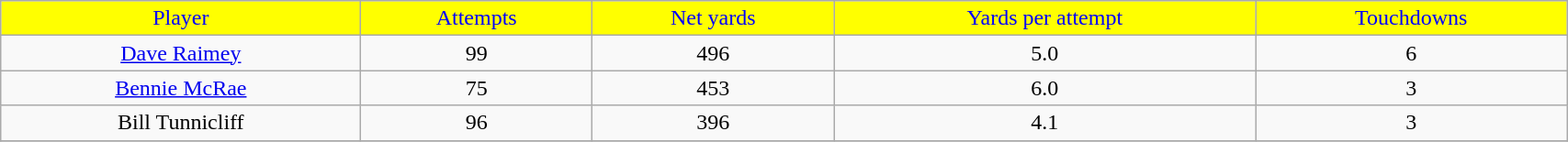<table class="wikitable" width="90%">
<tr align="center"  style="background:yellow;color:blue;">
<td>Player</td>
<td>Attempts</td>
<td>Net yards</td>
<td>Yards per attempt</td>
<td>Touchdowns</td>
</tr>
<tr align="center" bgcolor="">
<td><a href='#'>Dave Raimey</a></td>
<td>99</td>
<td>496</td>
<td>5.0</td>
<td>6</td>
</tr>
<tr align="center" bgcolor="">
<td><a href='#'>Bennie McRae</a></td>
<td>75</td>
<td>453</td>
<td>6.0</td>
<td>3</td>
</tr>
<tr align="center" bgcolor="">
<td>Bill Tunnicliff</td>
<td>96</td>
<td>396</td>
<td>4.1</td>
<td>3</td>
</tr>
<tr>
</tr>
</table>
